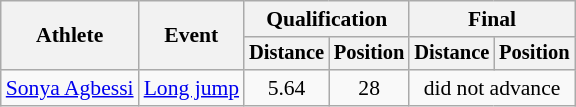<table class=wikitable style="font-size:90%">
<tr>
<th rowspan="2">Athlete</th>
<th rowspan="2">Event</th>
<th colspan="2">Qualification</th>
<th colspan="2">Final</th>
</tr>
<tr style="font-size:95%">
<th>Distance</th>
<th>Position</th>
<th>Distance</th>
<th>Position</th>
</tr>
<tr align=center>
<td align=left><a href='#'>Sonya Agbessi</a></td>
<td align=left><a href='#'>Long jump</a></td>
<td>5.64</td>
<td>28</td>
<td colspan=2>did not advance</td>
</tr>
</table>
